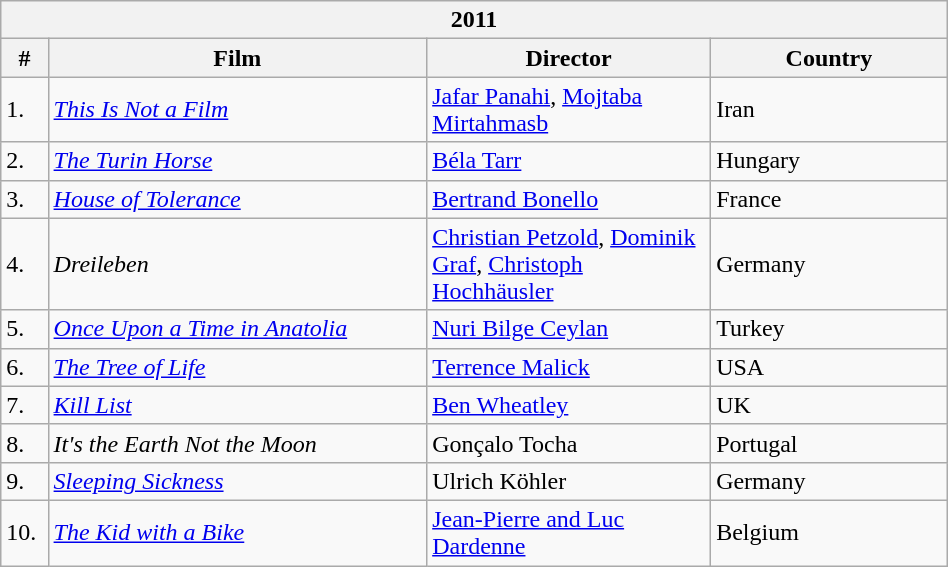<table class="wikitable" style="width:50%;" cellpadding="5">
<tr>
<th colspan=4>2011</th>
</tr>
<tr>
<th style="width:5%;">#</th>
<th style="width:40%;">Film</th>
<th style="width:30%;">Director</th>
<th style="width:25%;">Country</th>
</tr>
<tr>
<td>1.</td>
<td><em><a href='#'>This Is Not a Film</a></em></td>
<td><a href='#'>Jafar Panahi</a>, <a href='#'>Mojtaba Mirtahmasb</a></td>
<td>Iran</td>
</tr>
<tr>
<td>2.</td>
<td><em><a href='#'>The Turin Horse</a></em></td>
<td><a href='#'>Béla Tarr</a></td>
<td>Hungary</td>
</tr>
<tr>
<td>3.</td>
<td><em><a href='#'>House of Tolerance</a></em></td>
<td><a href='#'>Bertrand Bonello</a></td>
<td>France</td>
</tr>
<tr>
<td>4.</td>
<td><em>Dreileben</em></td>
<td><a href='#'>Christian Petzold</a>, <a href='#'>Dominik Graf</a>, <a href='#'>Christoph Hochhäusler</a></td>
<td>Germany</td>
</tr>
<tr>
<td>5.</td>
<td><em><a href='#'>Once Upon a Time in Anatolia</a></em></td>
<td><a href='#'>Nuri Bilge Ceylan</a></td>
<td>Turkey</td>
</tr>
<tr>
<td>6.</td>
<td><em><a href='#'>The Tree of Life</a></em></td>
<td><a href='#'>Terrence Malick</a></td>
<td>USA</td>
</tr>
<tr>
<td>7.</td>
<td><em><a href='#'>Kill List</a></em></td>
<td><a href='#'>Ben Wheatley</a></td>
<td>UK</td>
</tr>
<tr>
<td>8.</td>
<td><em>It's the Earth Not the Moon</em></td>
<td>Gonçalo Tocha</td>
<td>Portugal</td>
</tr>
<tr>
<td>9.</td>
<td><em><a href='#'>Sleeping Sickness</a></em></td>
<td>Ulrich Köhler</td>
<td>Germany</td>
</tr>
<tr>
<td>10.</td>
<td><em><a href='#'>The Kid with a Bike</a></em></td>
<td><a href='#'>Jean-Pierre and Luc Dardenne</a></td>
<td>Belgium</td>
</tr>
</table>
